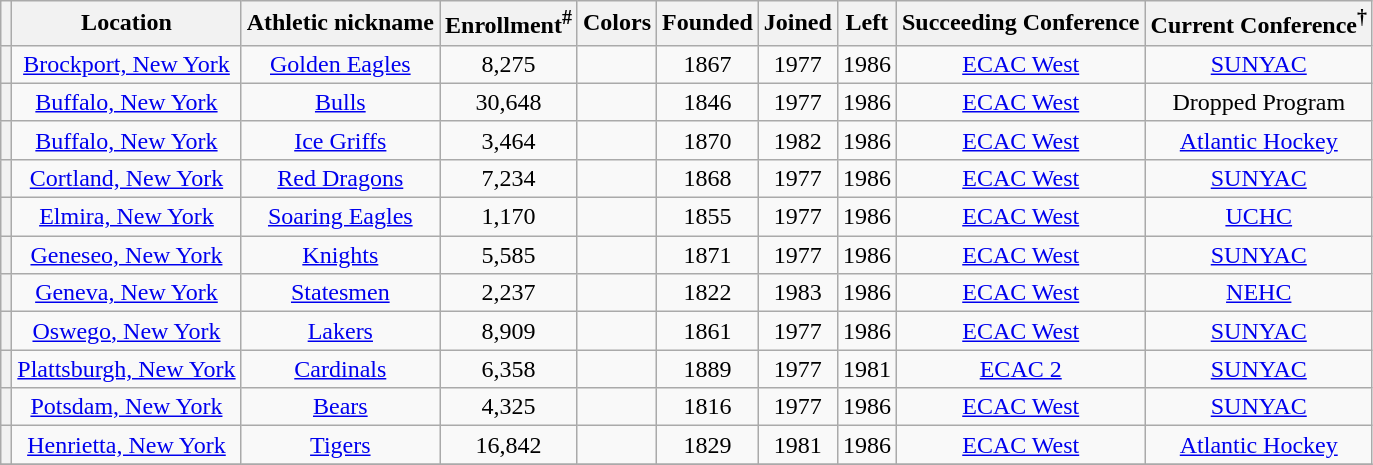<table class="wikitable sortable" style="text-align:center;">
<tr>
<th></th>
<th>Location</th>
<th>Athletic nickname</th>
<th>Enrollment<sup>#</sup></th>
<th>Colors</th>
<th>Founded</th>
<th>Joined</th>
<th>Left</th>
<th>Succeeding Conference</th>
<th>Current Conference<sup>†</sup></th>
</tr>
<tr>
<th></th>
<td><a href='#'>Brockport, New York</a></td>
<td><a href='#'>Golden Eagles</a></td>
<td>8,275</td>
<td style="text-align:right;"></td>
<td>1867</td>
<td>1977</td>
<td>1986</td>
<td><a href='#'>ECAC West</a></td>
<td><a href='#'>SUNYAC</a></td>
</tr>
<tr>
<th></th>
<td><a href='#'>Buffalo, New York</a></td>
<td><a href='#'>Bulls</a></td>
<td>30,648</td>
<td style="text-align:right;"></td>
<td>1846</td>
<td>1977</td>
<td>1986</td>
<td><a href='#'>ECAC West</a></td>
<td>Dropped Program</td>
</tr>
<tr>
<th></th>
<td><a href='#'>Buffalo, New York</a></td>
<td><a href='#'>Ice Griffs</a></td>
<td>3,464</td>
<td style="text-align:right;"></td>
<td>1870</td>
<td>1982</td>
<td>1986</td>
<td><a href='#'>ECAC West</a></td>
<td><a href='#'>Atlantic Hockey</a></td>
</tr>
<tr>
<th></th>
<td><a href='#'>Cortland, New York</a></td>
<td><a href='#'>Red Dragons</a></td>
<td>7,234</td>
<td style="text-align:right;"></td>
<td>1868</td>
<td>1977</td>
<td>1986</td>
<td><a href='#'>ECAC West</a></td>
<td><a href='#'>SUNYAC</a></td>
</tr>
<tr>
<th></th>
<td><a href='#'>Elmira, New York</a></td>
<td><a href='#'>Soaring Eagles</a></td>
<td>1,170</td>
<td style="text-align:right;"></td>
<td>1855</td>
<td>1977</td>
<td>1986</td>
<td><a href='#'>ECAC West</a></td>
<td><a href='#'>UCHC</a></td>
</tr>
<tr>
<th></th>
<td><a href='#'>Geneseo, New York</a></td>
<td><a href='#'>Knights</a></td>
<td>5,585</td>
<td style="text-align:right;"></td>
<td>1871</td>
<td>1977</td>
<td>1986</td>
<td><a href='#'>ECAC West</a></td>
<td><a href='#'>SUNYAC</a></td>
</tr>
<tr>
<th></th>
<td><a href='#'>Geneva, New York</a></td>
<td><a href='#'>Statesmen</a></td>
<td>2,237</td>
<td style="text-align:right;"></td>
<td>1822</td>
<td>1983</td>
<td>1986</td>
<td><a href='#'>ECAC West</a></td>
<td><a href='#'>NEHC</a></td>
</tr>
<tr>
<th></th>
<td><a href='#'>Oswego, New York</a></td>
<td><a href='#'>Lakers</a></td>
<td>8,909</td>
<td style="text-align:right;"></td>
<td>1861</td>
<td>1977</td>
<td>1986</td>
<td><a href='#'>ECAC West</a></td>
<td><a href='#'>SUNYAC</a></td>
</tr>
<tr>
<th></th>
<td><a href='#'>Plattsburgh, New York</a></td>
<td><a href='#'>Cardinals</a></td>
<td>6,358</td>
<td style="text-align:right;"></td>
<td>1889</td>
<td>1977</td>
<td>1981</td>
<td><a href='#'>ECAC 2</a></td>
<td><a href='#'>SUNYAC</a></td>
</tr>
<tr>
<th></th>
<td><a href='#'>Potsdam, New York</a></td>
<td><a href='#'>Bears</a></td>
<td>4,325</td>
<td style="text-align:right;"></td>
<td>1816</td>
<td>1977</td>
<td>1986</td>
<td><a href='#'>ECAC West</a></td>
<td><a href='#'>SUNYAC</a></td>
</tr>
<tr>
<th></th>
<td><a href='#'>Henrietta, New York</a></td>
<td><a href='#'>Tigers</a></td>
<td>16,842</td>
<td style="text-align:right;"></td>
<td>1829</td>
<td>1981</td>
<td>1986</td>
<td><a href='#'>ECAC West</a></td>
<td><a href='#'>Atlantic Hockey</a></td>
</tr>
<tr>
</tr>
</table>
